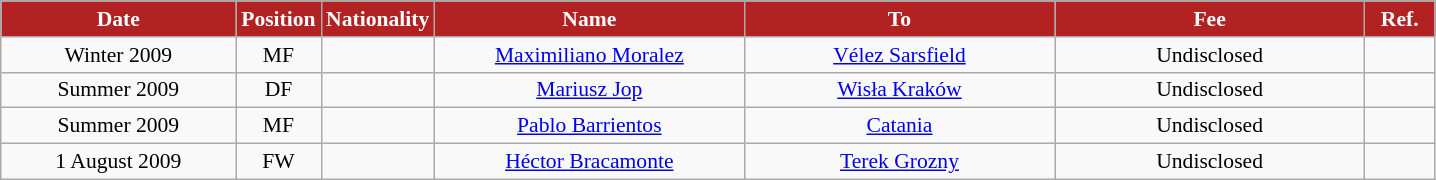<table class="wikitable"  style="text-align:center; font-size:90%; ">
<tr>
<th style="background:#B22222; color:white; width:150px;">Date</th>
<th style="background:#B22222; color:white; width:50px;">Position</th>
<th style="background:#B22222; color:white; width:50px;">Nationality</th>
<th style="background:#B22222; color:white; width:200px;">Name</th>
<th style="background:#B22222; color:white; width:200px;">To</th>
<th style="background:#B22222; color:white; width:200px;">Fee</th>
<th style="background:#B22222; color:white; width:40px;">Ref.</th>
</tr>
<tr>
<td>Winter 2009</td>
<td>MF</td>
<td></td>
<td><a href='#'>Maximiliano Moralez</a></td>
<td><a href='#'>Vélez Sarsfield</a></td>
<td>Undisclosed</td>
<td></td>
</tr>
<tr>
<td>Summer 2009</td>
<td>DF</td>
<td></td>
<td><a href='#'>Mariusz Jop</a></td>
<td><a href='#'>Wisła Kraków</a></td>
<td>Undisclosed</td>
<td></td>
</tr>
<tr>
<td>Summer 2009</td>
<td>MF</td>
<td></td>
<td><a href='#'>Pablo Barrientos</a></td>
<td><a href='#'>Catania</a></td>
<td>Undisclosed</td>
<td></td>
</tr>
<tr>
<td>1 August 2009</td>
<td>FW</td>
<td></td>
<td><a href='#'>Héctor Bracamonte</a></td>
<td><a href='#'>Terek Grozny</a></td>
<td>Undisclosed</td>
<td></td>
</tr>
</table>
